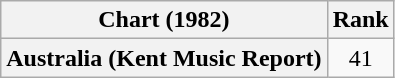<table class="wikitable plainrowheaders" style="text-align:center">
<tr>
<th>Chart (1982)</th>
<th>Rank</th>
</tr>
<tr>
<th scope="row">Australia (Kent Music Report)</th>
<td>41</td>
</tr>
</table>
